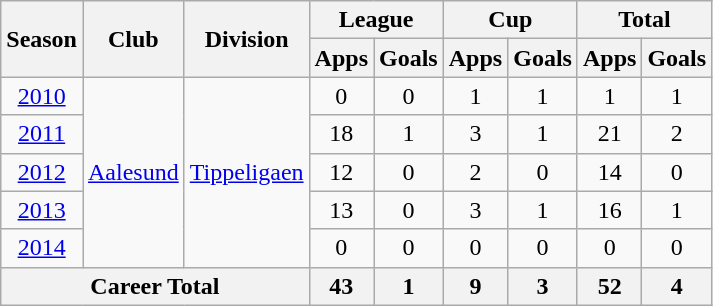<table class="wikitable" style="text-align: center;">
<tr>
<th rowspan="2">Season</th>
<th rowspan="2">Club</th>
<th rowspan="2">Division</th>
<th colspan="2">League</th>
<th colspan="2">Cup</th>
<th colspan="2">Total</th>
</tr>
<tr>
<th>Apps</th>
<th>Goals</th>
<th>Apps</th>
<th>Goals</th>
<th>Apps</th>
<th>Goals</th>
</tr>
<tr>
<td><a href='#'>2010</a></td>
<td rowspan="5" valign="center"><a href='#'>Aalesund</a></td>
<td rowspan="5" valign="center"><a href='#'>Tippeligaen</a></td>
<td>0</td>
<td>0</td>
<td>1</td>
<td>1</td>
<td>1</td>
<td>1</td>
</tr>
<tr>
<td><a href='#'>2011</a></td>
<td>18</td>
<td>1</td>
<td>3</td>
<td>1</td>
<td>21</td>
<td>2</td>
</tr>
<tr>
<td><a href='#'>2012</a></td>
<td>12</td>
<td>0</td>
<td>2</td>
<td>0</td>
<td>14</td>
<td>0</td>
</tr>
<tr>
<td><a href='#'>2013</a></td>
<td>13</td>
<td>0</td>
<td>3</td>
<td>1</td>
<td>16</td>
<td>1</td>
</tr>
<tr>
<td><a href='#'>2014</a></td>
<td>0</td>
<td>0</td>
<td>0</td>
<td>0</td>
<td>0</td>
<td>0</td>
</tr>
<tr>
<th colspan="3">Career Total</th>
<th>43</th>
<th>1</th>
<th>9</th>
<th>3</th>
<th>52</th>
<th>4</th>
</tr>
</table>
